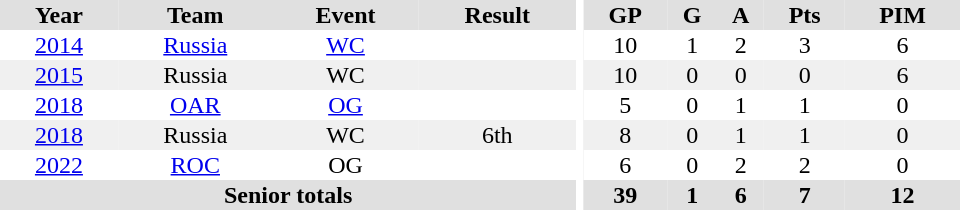<table border="0" cellpadding="1" cellspacing="0" ID="Table3" style="text-align:center; width:40em">
<tr ALIGN="center" bgcolor="#e0e0e0">
<th>Year</th>
<th>Team</th>
<th>Event</th>
<th>Result</th>
<th rowspan="99" bgcolor="#ffffff"></th>
<th>GP</th>
<th>G</th>
<th>A</th>
<th>Pts</th>
<th>PIM</th>
</tr>
<tr>
<td><a href='#'>2014</a></td>
<td><a href='#'>Russia</a></td>
<td><a href='#'>WC</a></td>
<td></td>
<td>10</td>
<td>1</td>
<td>2</td>
<td>3</td>
<td>6</td>
</tr>
<tr bgcolor="#f0f0f0">
<td><a href='#'>2015</a></td>
<td>Russia</td>
<td>WC</td>
<td></td>
<td>10</td>
<td>0</td>
<td>0</td>
<td>0</td>
<td>6</td>
</tr>
<tr>
<td><a href='#'>2018</a></td>
<td><a href='#'>OAR</a></td>
<td><a href='#'>OG</a></td>
<td></td>
<td>5</td>
<td>0</td>
<td>1</td>
<td>1</td>
<td>0</td>
</tr>
<tr bgcolor="#f0f0f0">
<td><a href='#'>2018</a></td>
<td>Russia</td>
<td>WC</td>
<td>6th</td>
<td>8</td>
<td>0</td>
<td>1</td>
<td>1</td>
<td>0</td>
</tr>
<tr>
<td><a href='#'>2022</a></td>
<td><a href='#'>ROC</a></td>
<td>OG</td>
<td></td>
<td>6</td>
<td>0</td>
<td>2</td>
<td>2</td>
<td>0</td>
</tr>
<tr bgcolor="#e0e0e0">
<th colspan="4">Senior totals</th>
<th>39</th>
<th>1</th>
<th>6</th>
<th>7</th>
<th>12</th>
</tr>
</table>
